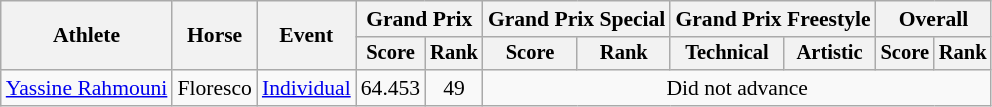<table class=wikitable style="font-size:90%">
<tr>
<th rowspan="2">Athlete</th>
<th rowspan="2">Horse</th>
<th rowspan="2">Event</th>
<th colspan="2">Grand Prix</th>
<th colspan="2">Grand Prix Special</th>
<th colspan="2">Grand Prix Freestyle</th>
<th colspan=2>Overall</th>
</tr>
<tr style="font-size:95%">
<th>Score</th>
<th>Rank</th>
<th>Score</th>
<th>Rank</th>
<th>Technical</th>
<th>Artistic</th>
<th>Score</th>
<th>Rank</th>
</tr>
<tr align=center>
<td align=left><a href='#'>Yassine Rahmouni</a></td>
<td align=left>Floresco</td>
<td align=left><a href='#'>Individual</a></td>
<td>64.453</td>
<td>49</td>
<td colspan=6>Did not advance</td>
</tr>
</table>
